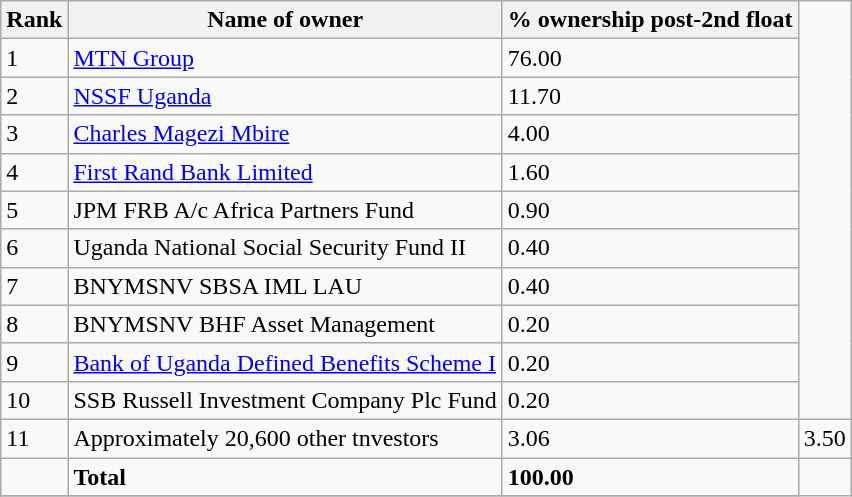<table class="wikitable sortable" style="margin-left:auto;margin-right:auto">
<tr>
<th style="width:2em;">Rank</th>
<th>Name of owner</th>
<th>% ownership post-2nd float</th>
</tr>
<tr>
<td>1</td>
<td><a href='#'>MTN Group</a></td>
<td>76.00</td>
</tr>
<tr>
<td>2</td>
<td><a href='#'>NSSF Uganda</a></td>
<td>11.70</td>
</tr>
<tr>
<td>3</td>
<td><a href='#'>Charles Magezi Mbire</a></td>
<td>4.00</td>
</tr>
<tr>
<td>4</td>
<td><a href='#'>First Rand Bank Limited</a></td>
<td>1.60</td>
</tr>
<tr>
<td>5</td>
<td>JPM FRB A/c Africa Partners Fund</td>
<td>0.90</td>
</tr>
<tr>
<td>6</td>
<td>Uganda National Social Security Fund II</td>
<td>0.40</td>
</tr>
<tr>
<td>7</td>
<td>BNYMSNV SBSA IML LAU</td>
<td>0.40</td>
</tr>
<tr>
<td>8</td>
<td>BNYMSNV BHF Asset Management</td>
<td>0.20</td>
</tr>
<tr>
<td>9</td>
<td><a href='#'>Bank of Uganda Defined Benefits Scheme I</a></td>
<td>0.20</td>
</tr>
<tr>
<td>10</td>
<td>SSB Russell Investment Company Plc Fund</td>
<td>0.20</td>
</tr>
<tr>
<td>11</td>
<td>Approximately 20,600 other tnvestors</td>
<td>3.06</td>
<td>3.50</td>
</tr>
<tr>
<td></td>
<td><strong>Total</strong></td>
<td><strong>100.00</strong></td>
</tr>
<tr>
</tr>
</table>
